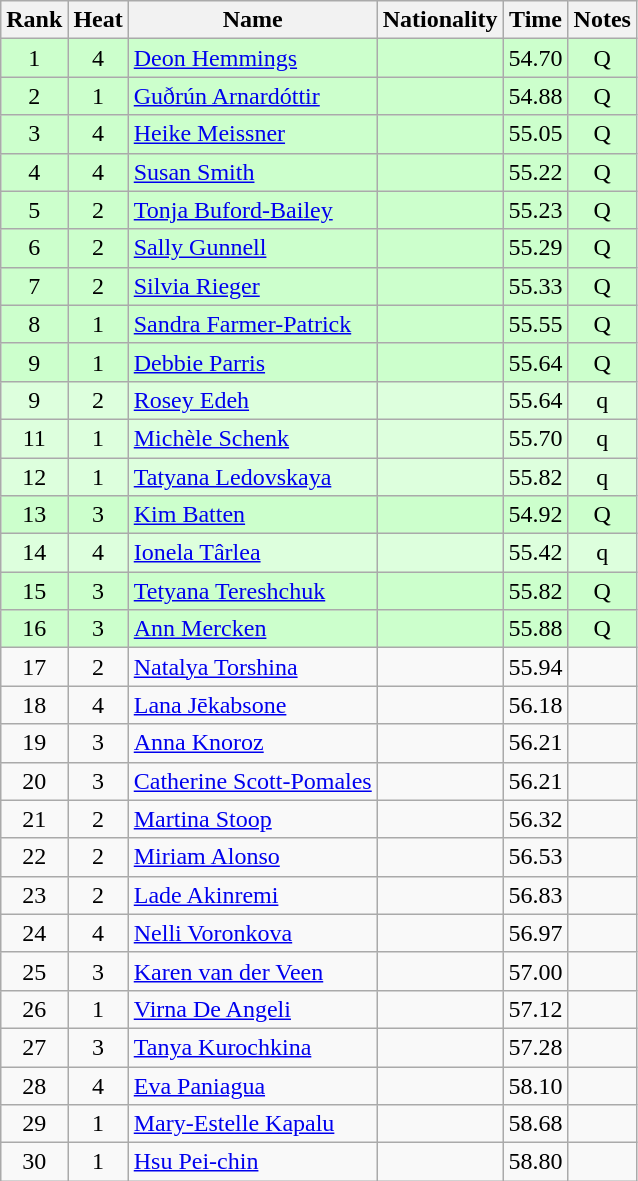<table class="wikitable sortable" style="text-align:center">
<tr>
<th>Rank</th>
<th>Heat</th>
<th>Name</th>
<th>Nationality</th>
<th>Time</th>
<th>Notes</th>
</tr>
<tr bgcolor=ccffcc>
<td>1</td>
<td>4</td>
<td align=left><a href='#'>Deon Hemmings</a></td>
<td align=left></td>
<td>54.70</td>
<td>Q</td>
</tr>
<tr bgcolor=ccffcc>
<td>2</td>
<td>1</td>
<td align=left><a href='#'>Guðrún Arnardóttir</a></td>
<td align=left></td>
<td>54.88</td>
<td>Q</td>
</tr>
<tr bgcolor=ccffcc>
<td>3</td>
<td>4</td>
<td align=left><a href='#'>Heike Meissner</a></td>
<td align=left></td>
<td>55.05</td>
<td>Q</td>
</tr>
<tr bgcolor=ccffcc>
<td>4</td>
<td>4</td>
<td align=left><a href='#'>Susan Smith</a></td>
<td align=left></td>
<td>55.22</td>
<td>Q</td>
</tr>
<tr bgcolor=ccffcc>
<td>5</td>
<td>2</td>
<td align=left><a href='#'>Tonja Buford-Bailey</a></td>
<td align=left></td>
<td>55.23</td>
<td>Q</td>
</tr>
<tr bgcolor=ccffcc>
<td>6</td>
<td>2</td>
<td align=left><a href='#'>Sally Gunnell</a></td>
<td align=left></td>
<td>55.29</td>
<td>Q</td>
</tr>
<tr bgcolor=ccffcc>
<td>7</td>
<td>2</td>
<td align=left><a href='#'>Silvia Rieger</a></td>
<td align=left></td>
<td>55.33</td>
<td>Q</td>
</tr>
<tr bgcolor=ccffcc>
<td>8</td>
<td>1</td>
<td align=left><a href='#'>Sandra Farmer-Patrick</a></td>
<td align=left></td>
<td>55.55</td>
<td>Q</td>
</tr>
<tr bgcolor=ccffcc>
<td>9</td>
<td>1</td>
<td align=left><a href='#'>Debbie Parris</a></td>
<td align=left></td>
<td>55.64</td>
<td>Q</td>
</tr>
<tr bgcolor=ddffdd>
<td>9</td>
<td>2</td>
<td align=left><a href='#'>Rosey Edeh</a></td>
<td align=left></td>
<td>55.64</td>
<td>q</td>
</tr>
<tr bgcolor=ddffdd>
<td>11</td>
<td>1</td>
<td align=left><a href='#'>Michèle Schenk</a></td>
<td align=left></td>
<td>55.70</td>
<td>q</td>
</tr>
<tr bgcolor=ddffdd>
<td>12</td>
<td>1</td>
<td align=left><a href='#'>Tatyana Ledovskaya</a></td>
<td align=left></td>
<td>55.82</td>
<td>q</td>
</tr>
<tr bgcolor=ccffcc>
<td>13</td>
<td>3</td>
<td align=left><a href='#'>Kim Batten</a></td>
<td align=left></td>
<td>54.92</td>
<td>Q</td>
</tr>
<tr bgcolor=ddffdd>
<td>14</td>
<td>4</td>
<td align=left><a href='#'>Ionela Târlea</a></td>
<td align=left></td>
<td>55.42</td>
<td>q</td>
</tr>
<tr bgcolor=ccffcc>
<td>15</td>
<td>3</td>
<td align=left><a href='#'>Tetyana Tereshchuk</a></td>
<td align=left></td>
<td>55.82</td>
<td>Q</td>
</tr>
<tr bgcolor=ccffcc>
<td>16</td>
<td>3</td>
<td align=left><a href='#'>Ann Mercken</a></td>
<td align=left></td>
<td>55.88</td>
<td>Q</td>
</tr>
<tr>
<td>17</td>
<td>2</td>
<td align=left><a href='#'>Natalya Torshina</a></td>
<td align=left></td>
<td>55.94</td>
<td></td>
</tr>
<tr>
<td>18</td>
<td>4</td>
<td align=left><a href='#'>Lana Jēkabsone</a></td>
<td align=left></td>
<td>56.18</td>
<td></td>
</tr>
<tr>
<td>19</td>
<td>3</td>
<td align=left><a href='#'>Anna Knoroz</a></td>
<td align=left></td>
<td>56.21</td>
<td></td>
</tr>
<tr>
<td>20</td>
<td>3</td>
<td align=left><a href='#'>Catherine Scott-Pomales</a></td>
<td align=left></td>
<td>56.21</td>
<td></td>
</tr>
<tr>
<td>21</td>
<td>2</td>
<td align=left><a href='#'>Martina Stoop</a></td>
<td align=left></td>
<td>56.32</td>
<td></td>
</tr>
<tr>
<td>22</td>
<td>2</td>
<td align=left><a href='#'>Miriam Alonso</a></td>
<td align=left></td>
<td>56.53</td>
<td></td>
</tr>
<tr>
<td>23</td>
<td>2</td>
<td align=left><a href='#'>Lade Akinremi</a></td>
<td align=left></td>
<td>56.83</td>
<td></td>
</tr>
<tr>
<td>24</td>
<td>4</td>
<td align=left><a href='#'>Nelli Voronkova</a></td>
<td align=left></td>
<td>56.97</td>
<td></td>
</tr>
<tr>
<td>25</td>
<td>3</td>
<td align=left><a href='#'>Karen van der Veen</a></td>
<td align=left></td>
<td>57.00</td>
<td></td>
</tr>
<tr>
<td>26</td>
<td>1</td>
<td align=left><a href='#'>Virna De Angeli</a></td>
<td align=left></td>
<td>57.12</td>
<td></td>
</tr>
<tr>
<td>27</td>
<td>3</td>
<td align=left><a href='#'>Tanya Kurochkina</a></td>
<td align=left></td>
<td>57.28</td>
<td></td>
</tr>
<tr>
<td>28</td>
<td>4</td>
<td align=left><a href='#'>Eva Paniagua</a></td>
<td align=left></td>
<td>58.10</td>
<td></td>
</tr>
<tr>
<td>29</td>
<td>1</td>
<td align=left><a href='#'>Mary-Estelle Kapalu</a></td>
<td align=left></td>
<td>58.68</td>
<td></td>
</tr>
<tr>
<td>30</td>
<td>1</td>
<td align=left><a href='#'>Hsu Pei-chin</a></td>
<td align=left></td>
<td>58.80</td>
<td></td>
</tr>
</table>
